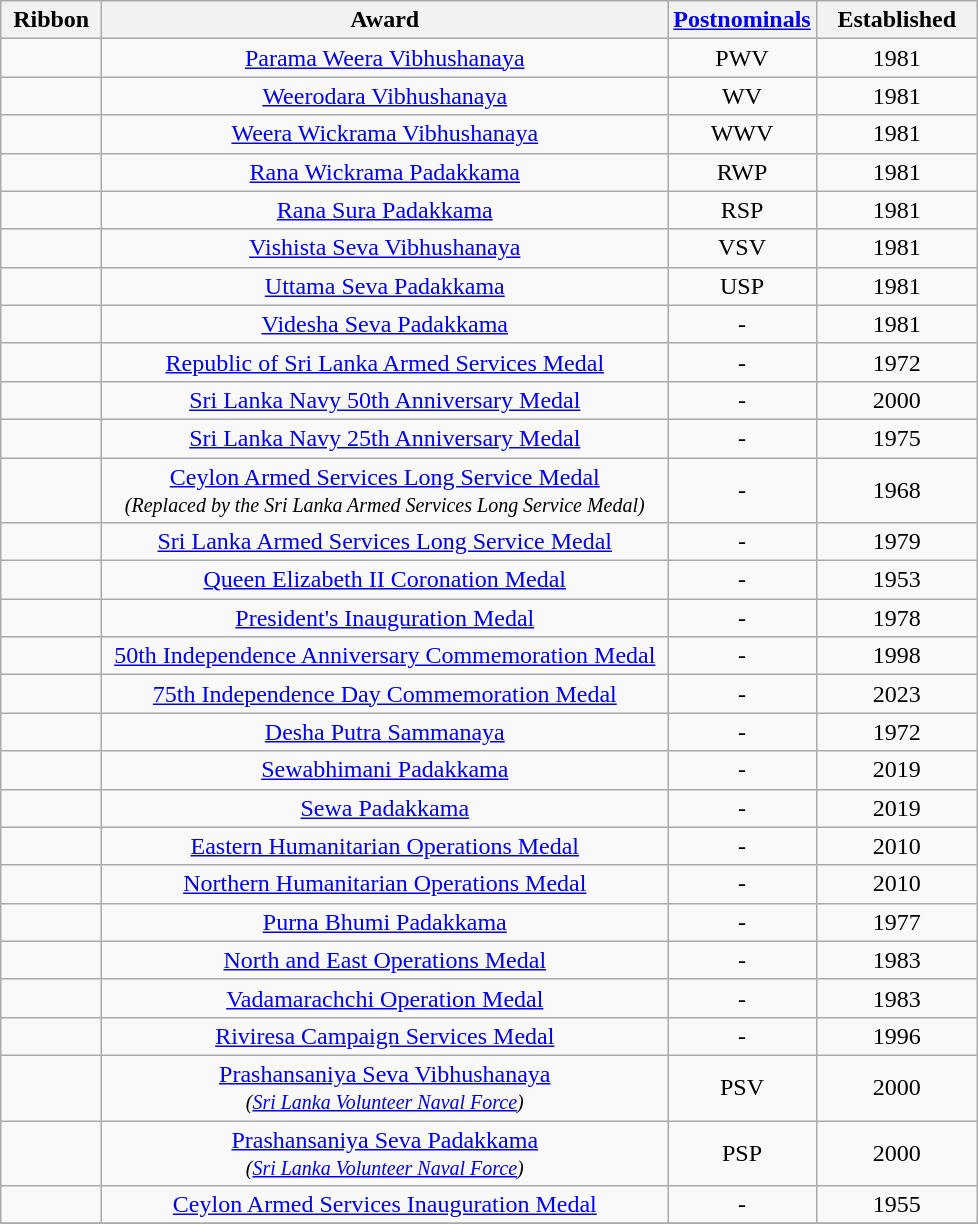<table class="wikitable" style="text-align: center; margin:1em auto;">
<tr>
<th width= "60">Ribbon</th>
<th width= "370">Award</th>
<th width= "55"><a href='#'>Postnominals</a></th>
<th width= "100">Established</th>
</tr>
<tr>
<td></td>
<td><a href='#'>Parama Weera Vibhushanaya</a></td>
<td>PWV</td>
<td>1981</td>
</tr>
<tr>
<td></td>
<td><a href='#'>Weerodara Vibhushanaya</a></td>
<td>WV</td>
<td>1981</td>
</tr>
<tr>
<td></td>
<td><a href='#'>Weera Wickrama Vibhushanaya</a></td>
<td>WWV</td>
<td>1981</td>
</tr>
<tr>
<td></td>
<td><a href='#'>Rana Wickrama Padakkama</a></td>
<td>RWP</td>
<td>1981</td>
</tr>
<tr>
<td></td>
<td><a href='#'>Rana Sura Padakkama</a></td>
<td>RSP</td>
<td>1981</td>
</tr>
<tr>
<td></td>
<td><a href='#'>Vishista Seva Vibhushanaya</a></td>
<td>VSV</td>
<td>1981</td>
</tr>
<tr>
<td></td>
<td><a href='#'>Uttama Seva Padakkama</a></td>
<td>USP</td>
<td>1981</td>
</tr>
<tr>
<td></td>
<td><a href='#'>Videsha Seva Padakkama</a></td>
<td>-</td>
<td>1981</td>
</tr>
<tr>
<td></td>
<td><a href='#'>Republic of Sri Lanka Armed Services Medal</a></td>
<td>-</td>
<td>1972</td>
</tr>
<tr>
<td><br></td>
<td><a href='#'>Sri Lanka Navy 50th Anniversary Medal</a><br></td>
<td>-</td>
<td>2000<br></td>
</tr>
<tr>
<td><br></td>
<td><a href='#'>Sri Lanka Navy 25th Anniversary Medal</a><br></td>
<td>-</td>
<td>1975<br></td>
</tr>
<tr>
<td></td>
<td><a href='#'>Ceylon Armed Services Long Service Medal</a><br><small><em>(Replaced by the Sri Lanka Armed Services Long Service Medal)</em></small></td>
<td>-</td>
<td>1968</td>
</tr>
<tr>
<td></td>
<td><a href='#'>Sri Lanka Armed Services Long Service Medal</a></td>
<td>-</td>
<td>1979</td>
</tr>
<tr>
<td></td>
<td><a href='#'>Queen Elizabeth II Coronation Medal</a></td>
<td>-</td>
<td>1953</td>
</tr>
<tr>
<td></td>
<td><a href='#'>President's Inauguration Medal</a></td>
<td>-</td>
<td>1978</td>
</tr>
<tr>
<td></td>
<td><a href='#'>50th Independence Anniversary Commemoration Medal</a></td>
<td>-</td>
<td>1998</td>
</tr>
<tr>
<td></td>
<td><a href='#'>75th Independence Day Commemoration Medal</a></td>
<td>-</td>
<td>2023</td>
</tr>
<tr>
<td></td>
<td><a href='#'>Desha Putra Sammanaya</a></td>
<td>-</td>
<td>1972</td>
</tr>
<tr>
<td></td>
<td><a href='#'>Sewabhimani Padakkama</a></td>
<td>-</td>
<td>2019</td>
</tr>
<tr>
<td></td>
<td><a href='#'>Sewa Padakkama</a></td>
<td>-</td>
<td>2019</td>
</tr>
<tr>
<td></td>
<td><a href='#'>Eastern Humanitarian Operations Medal</a></td>
<td>-</td>
<td>2010</td>
</tr>
<tr>
<td></td>
<td><a href='#'>Northern Humanitarian Operations Medal</a></td>
<td>-</td>
<td>2010</td>
</tr>
<tr>
<td></td>
<td><a href='#'>Purna Bhumi Padakkama</a></td>
<td>-</td>
<td>1977</td>
</tr>
<tr>
<td></td>
<td><a href='#'>North and East Operations Medal</a></td>
<td>-</td>
<td>1983</td>
</tr>
<tr>
<td></td>
<td><a href='#'>Vadamarachchi Operation Medal</a></td>
<td>-</td>
<td>1983</td>
</tr>
<tr>
<td></td>
<td><a href='#'>Riviresa Campaign Services Medal</a></td>
<td>-</td>
<td>1996</td>
</tr>
<tr>
<td></td>
<td><a href='#'>Prashansaniya Seva Vibhushanaya</a><br><small><em>(<a href='#'>Sri Lanka Volunteer Naval Force</a>)</em></small></td>
<td>PSV</td>
<td>2000</td>
</tr>
<tr>
<td></td>
<td><a href='#'>Prashansaniya Seva Padakkama</a><br><small><em>(<a href='#'>Sri Lanka Volunteer Naval Force</a>)</em></small></td>
<td>PSP</td>
<td>2000</td>
</tr>
<tr>
<td></td>
<td><a href='#'>Ceylon Armed Services Inauguration Medal</a></td>
<td>-</td>
<td>1955</td>
</tr>
<tr>
</tr>
</table>
